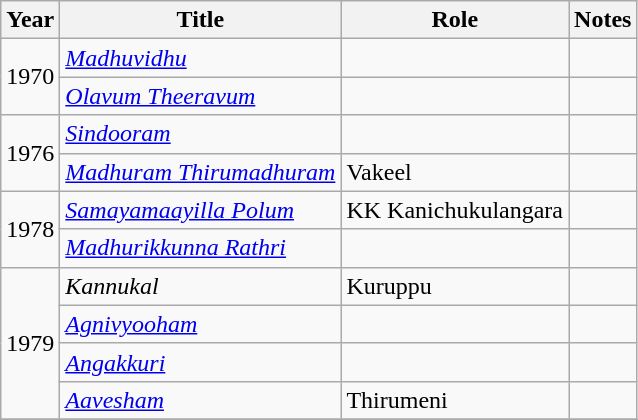<table class="wikitable sortable">
<tr>
<th>Year</th>
<th>Title</th>
<th>Role</th>
<th class="unsortable">Notes</th>
</tr>
<tr>
<td rowspan=2>1970</td>
<td><em><a href='#'>Madhuvidhu</a></em></td>
<td></td>
<td></td>
</tr>
<tr>
<td><em><a href='#'>Olavum Theeravum</a></em></td>
<td></td>
<td></td>
</tr>
<tr>
<td rowspan=2>1976</td>
<td><em><a href='#'>Sindooram</a></em></td>
<td></td>
<td></td>
</tr>
<tr>
<td><em><a href='#'>Madhuram Thirumadhuram</a></em></td>
<td>Vakeel</td>
<td></td>
</tr>
<tr>
<td rowspan=2>1978</td>
<td><em><a href='#'>Samayamaayilla Polum</a></em></td>
<td>KK Kanichukulangara</td>
<td></td>
</tr>
<tr>
<td><em><a href='#'>Madhurikkunna Rathri</a></em></td>
<td></td>
<td></td>
</tr>
<tr>
<td rowspan=4>1979</td>
<td><em>Kannukal</em></td>
<td>Kuruppu</td>
<td></td>
</tr>
<tr>
<td><em><a href='#'>Agnivyooham</a></em></td>
<td></td>
<td></td>
</tr>
<tr>
<td><em><a href='#'>Angakkuri</a></em></td>
<td></td>
<td></td>
</tr>
<tr>
<td><em><a href='#'>Aavesham</a></em></td>
<td>Thirumeni</td>
<td></td>
</tr>
<tr>
</tr>
</table>
